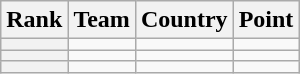<table class="wikitable sortable">
<tr>
<th>Rank</th>
<th>Team</th>
<th>Country</th>
<th>Point</th>
</tr>
<tr>
<th></th>
<td></td>
<td></td>
<td></td>
</tr>
<tr>
<th></th>
<td></td>
<td></td>
<td></td>
</tr>
<tr>
<th></th>
<td></td>
<td></td>
<td></td>
</tr>
</table>
